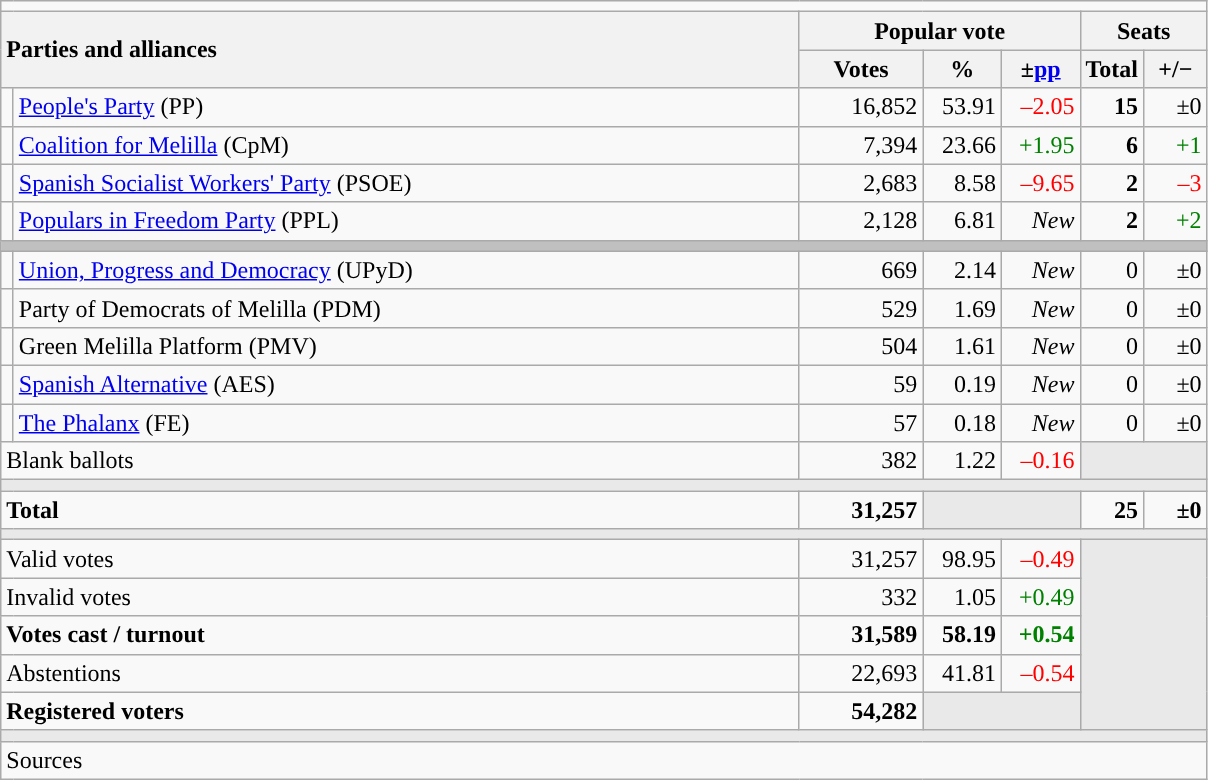<table class="wikitable" style="text-align:right;">
<tr>
<td colspan="7"></td>
</tr>
<tr>
<th style="text-align:left;" rowspan="2" colspan="2" width="525">Parties and alliances</th>
<th colspan="3">Popular vote</th>
<th colspan="2">Seats</th>
</tr>
<tr>
<th width="75">Votes</th>
<th width="45">%</th>
<th width="45">±<a href='#'>pp</a></th>
<th width="35">Total</th>
<th width="35">+/−</th>
</tr>
<tr>
<td width="1" style="color:inherit;background:"></td>
<td align="left"><a href='#'>People's Party</a> (PP)</td>
<td>16,852</td>
<td>53.91</td>
<td style="color:red;">–2.05</td>
<td><strong>15</strong></td>
<td>±0</td>
</tr>
<tr>
<td style="color:inherit;background:"></td>
<td align="left"><a href='#'>Coalition for Melilla</a> (CpM)</td>
<td>7,394</td>
<td>23.66</td>
<td style="color:green;">+1.95</td>
<td><strong>6</strong></td>
<td style="color:green;">+1</td>
</tr>
<tr>
<td style="color:inherit;background:"></td>
<td align="left"><a href='#'>Spanish Socialist Workers' Party</a> (PSOE)</td>
<td>2,683</td>
<td>8.58</td>
<td style="color:red;">–9.65</td>
<td><strong>2</strong></td>
<td style="color:red;">–3</td>
</tr>
<tr>
<td style="color:inherit;background:"></td>
<td align="left"><a href='#'>Populars in Freedom Party</a> (PPL)</td>
<td>2,128</td>
<td>6.81</td>
<td><em>New</em></td>
<td><strong>2</strong></td>
<td style="color:green;">+2</td>
</tr>
<tr>
<td colspan="7" bgcolor="#C0C0C0"></td>
</tr>
<tr>
<td style="color:inherit;background:"></td>
<td align="left"><a href='#'>Union, Progress and Democracy</a> (UPyD)</td>
<td>669</td>
<td>2.14</td>
<td><em>New</em></td>
<td>0</td>
<td>±0</td>
</tr>
<tr>
<td style="color:inherit;background:"></td>
<td align="left">Party of Democrats of Melilla (PDM)</td>
<td>529</td>
<td>1.69</td>
<td><em>New</em></td>
<td>0</td>
<td>±0</td>
</tr>
<tr>
<td style="color:inherit;background:"></td>
<td align="left">Green Melilla Platform (PMV)</td>
<td>504</td>
<td>1.61</td>
<td><em>New</em></td>
<td>0</td>
<td>±0</td>
</tr>
<tr>
<td style="color:inherit;background:"></td>
<td align="left"><a href='#'>Spanish Alternative</a> (AES)</td>
<td>59</td>
<td>0.19</td>
<td><em>New</em></td>
<td>0</td>
<td>±0</td>
</tr>
<tr>
<td style="color:inherit;background:"></td>
<td align="left"><a href='#'>The Phalanx</a> (FE)</td>
<td>57</td>
<td>0.18</td>
<td><em>New</em></td>
<td>0</td>
<td>±0</td>
</tr>
<tr>
<td align="left" colspan="2">Blank ballots</td>
<td>382</td>
<td>1.22</td>
<td style="color:red;">–0.16</td>
<td bgcolor="#E9E9E9" colspan="2"></td>
</tr>
<tr>
<td colspan="7" bgcolor="#E9E9E9"></td>
</tr>
<tr style="font-weight:bold;">
<td align="left" colspan="2">Total</td>
<td>31,257</td>
<td bgcolor="#E9E9E9" colspan="2"></td>
<td>25</td>
<td>±0</td>
</tr>
<tr>
<td colspan="7" bgcolor="#E9E9E9"></td>
</tr>
<tr>
<td align="left" colspan="2">Valid votes</td>
<td>31,257</td>
<td>98.95</td>
<td style="color:red;">–0.49</td>
<td bgcolor="#E9E9E9" colspan="2" rowspan="5"></td>
</tr>
<tr>
<td align="left" colspan="2">Invalid votes</td>
<td>332</td>
<td>1.05</td>
<td style="color:green;">+0.49</td>
</tr>
<tr style="font-weight:bold;">
<td align="left" colspan="2">Votes cast / turnout</td>
<td>31,589</td>
<td>58.19</td>
<td style="color:green;">+0.54</td>
</tr>
<tr>
<td align="left" colspan="2">Abstentions</td>
<td>22,693</td>
<td>41.81</td>
<td style="color:red;">–0.54</td>
</tr>
<tr style="font-weight:bold;">
<td align="left" colspan="2">Registered voters</td>
<td>54,282</td>
<td bgcolor="#E9E9E9" colspan="2"></td>
</tr>
<tr>
<td colspan="7" bgcolor="#E9E9E9"></td>
</tr>
<tr>
<td align="left" colspan="7">Sources</td>
</tr>
</table>
